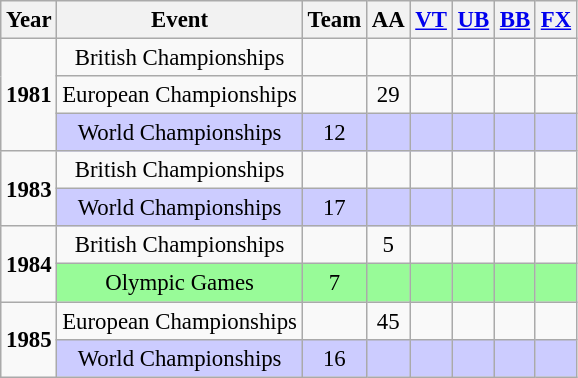<table class="wikitable" style="text-align:center; font-size:95%;">
<tr>
<th>Year</th>
<th>Event</th>
<th>Team</th>
<th>AA</th>
<th><a href='#'>VT</a></th>
<th><a href='#'>UB</a></th>
<th><a href='#'>BB</a></th>
<th><a href='#'>FX</a></th>
</tr>
<tr>
<td rowspan="3"><strong>1981</strong></td>
<td>British Championships</td>
<td></td>
<td></td>
<td></td>
<td></td>
<td></td>
<td></td>
</tr>
<tr>
<td>European Championships</td>
<td></td>
<td>29</td>
<td></td>
<td></td>
<td></td>
<td></td>
</tr>
<tr bgcolor=#CCCCFF>
<td>World Championships</td>
<td>12</td>
<td></td>
<td></td>
<td></td>
<td></td>
<td></td>
</tr>
<tr>
<td rowspan="2"><strong>1983</strong></td>
<td>British Championships</td>
<td></td>
<td></td>
<td></td>
<td></td>
<td></td>
<td></td>
</tr>
<tr bgcolor=#CCCCFF>
<td>World Championships</td>
<td>17</td>
<td></td>
<td></td>
<td></td>
<td></td>
<td></td>
</tr>
<tr>
<td rowspan="2"><strong>1984</strong></td>
<td>British Championships</td>
<td></td>
<td>5</td>
<td></td>
<td></td>
<td></td>
<td></td>
</tr>
<tr bgcolor=98FB98>
<td>Olympic Games</td>
<td>7</td>
<td></td>
<td></td>
<td></td>
<td></td>
<td></td>
</tr>
<tr>
<td rowspan="2"><strong>1985</strong></td>
<td>European Championships</td>
<td></td>
<td>45</td>
<td></td>
<td></td>
<td></td>
<td></td>
</tr>
<tr bgcolor=#CCCCFF>
<td>World Championships</td>
<td>16</td>
<td></td>
<td></td>
<td></td>
<td></td>
<td></td>
</tr>
</table>
